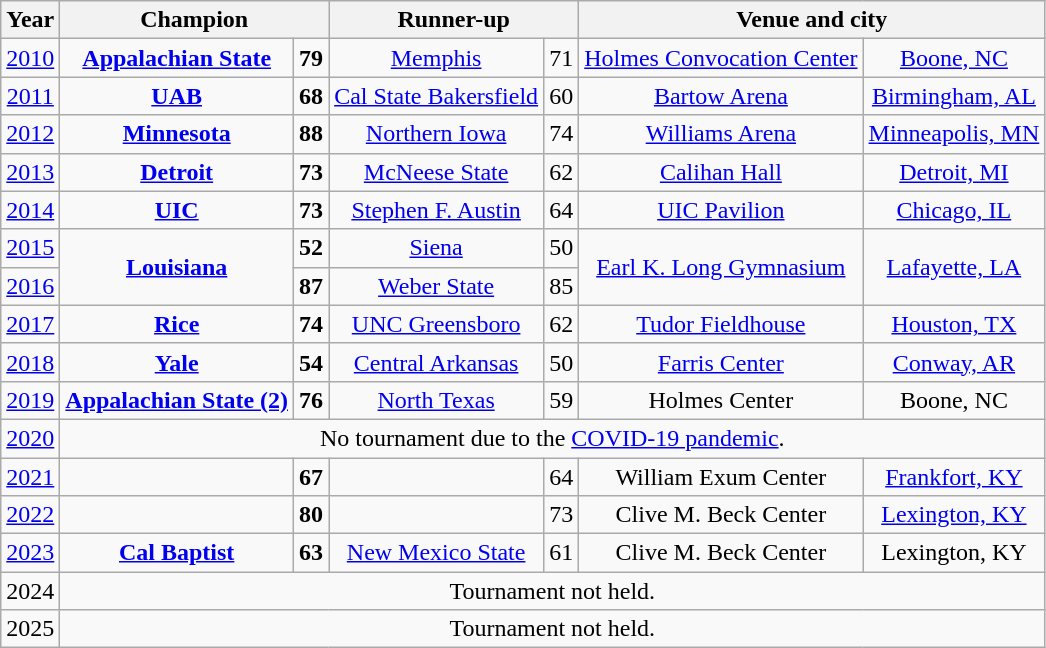<table class="wikitable" style="text-align:center">
<tr>
<th>Year</th>
<th colspan=2>Champion</th>
<th colspan=2>Runner-up</th>
<th colspan=2>Venue and city</th>
</tr>
<tr>
<td><a href='#'>2010</a></td>
<td><strong><a href='#'>Appalachian State</a></strong></td>
<td><strong>79</strong></td>
<td><a href='#'>Memphis</a></td>
<td>71</td>
<td><a href='#'>Holmes Convocation Center</a></td>
<td><a href='#'>Boone, NC</a></td>
</tr>
<tr>
<td><a href='#'>2011</a></td>
<td><strong><a href='#'>UAB</a></strong></td>
<td><strong>68</strong></td>
<td><a href='#'>Cal State Bakersfield</a></td>
<td>60</td>
<td><a href='#'>Bartow Arena</a></td>
<td><a href='#'>Birmingham, AL</a></td>
</tr>
<tr>
<td><a href='#'>2012</a></td>
<td><strong><a href='#'>Minnesota</a></strong></td>
<td><strong>88</strong></td>
<td><a href='#'>Northern Iowa</a></td>
<td>74</td>
<td><a href='#'>Williams Arena</a></td>
<td><a href='#'>Minneapolis, MN</a></td>
</tr>
<tr>
<td><a href='#'>2013</a></td>
<td><strong><a href='#'>Detroit</a></strong></td>
<td><strong>73</strong></td>
<td><a href='#'>McNeese State</a></td>
<td>62</td>
<td><a href='#'>Calihan Hall</a></td>
<td><a href='#'>Detroit, MI</a></td>
</tr>
<tr>
<td><a href='#'>2014</a></td>
<td><strong><a href='#'>UIC</a></strong></td>
<td><strong>73</strong></td>
<td><a href='#'>Stephen F. Austin</a></td>
<td>64</td>
<td><a href='#'>UIC Pavilion</a></td>
<td><a href='#'>Chicago, IL</a></td>
</tr>
<tr>
<td><a href='#'>2015</a></td>
<td rowspan=2><strong><a href='#'>Louisiana</a></strong></td>
<td><strong>52</strong></td>
<td><a href='#'>Siena</a></td>
<td>50</td>
<td rowspan=2><a href='#'>Earl K. Long Gymnasium</a></td>
<td rowspan=2><a href='#'>Lafayette, LA</a></td>
</tr>
<tr>
<td><a href='#'>2016</a></td>
<td><strong>87</strong></td>
<td><a href='#'>Weber State</a></td>
<td>85</td>
</tr>
<tr>
<td><a href='#'>2017</a></td>
<td><strong><a href='#'>Rice</a></strong></td>
<td><strong>74</strong></td>
<td><a href='#'>UNC Greensboro</a></td>
<td>62</td>
<td><a href='#'>Tudor Fieldhouse</a></td>
<td><a href='#'>Houston, TX</a></td>
</tr>
<tr>
<td><a href='#'>2018</a></td>
<td><strong><a href='#'>Yale</a></strong></td>
<td><strong>54</strong></td>
<td><a href='#'>Central Arkansas</a></td>
<td>50</td>
<td><a href='#'>Farris Center</a></td>
<td><a href='#'>Conway, AR</a></td>
</tr>
<tr>
<td><a href='#'>2019</a></td>
<td><strong><a href='#'>Appalachian State (2)</a></strong></td>
<td><strong>76</strong></td>
<td><a href='#'>North Texas</a></td>
<td>59</td>
<td>Holmes Center</td>
<td>Boone, NC</td>
</tr>
<tr>
<td><a href='#'>2020</a></td>
<td colspan=6>No tournament due to the <a href='#'>COVID-19 pandemic</a>.</td>
</tr>
<tr>
<td><a href='#'>2021</a></td>
<td><strong></strong></td>
<td><strong>67</strong></td>
<td></td>
<td>64</td>
<td>William Exum Center</td>
<td><a href='#'>Frankfort, KY</a></td>
</tr>
<tr>
<td><a href='#'>2022</a></td>
<td><strong></strong></td>
<td><strong>80</strong></td>
<td></td>
<td>73</td>
<td>Clive M. Beck Center</td>
<td><a href='#'>Lexington, KY</a></td>
</tr>
<tr>
<td><a href='#'>2023</a></td>
<td><strong><a href='#'>Cal Baptist</a></strong></td>
<td><strong>63</strong></td>
<td><a href='#'>New Mexico State</a></td>
<td>61</td>
<td>Clive M. Beck Center</td>
<td>Lexington, KY</td>
</tr>
<tr>
<td>2024</td>
<td colspan=6>Tournament not held.</td>
</tr>
<tr>
<td>2025</td>
<td colspan=6>Tournament not held.</td>
</tr>
</table>
